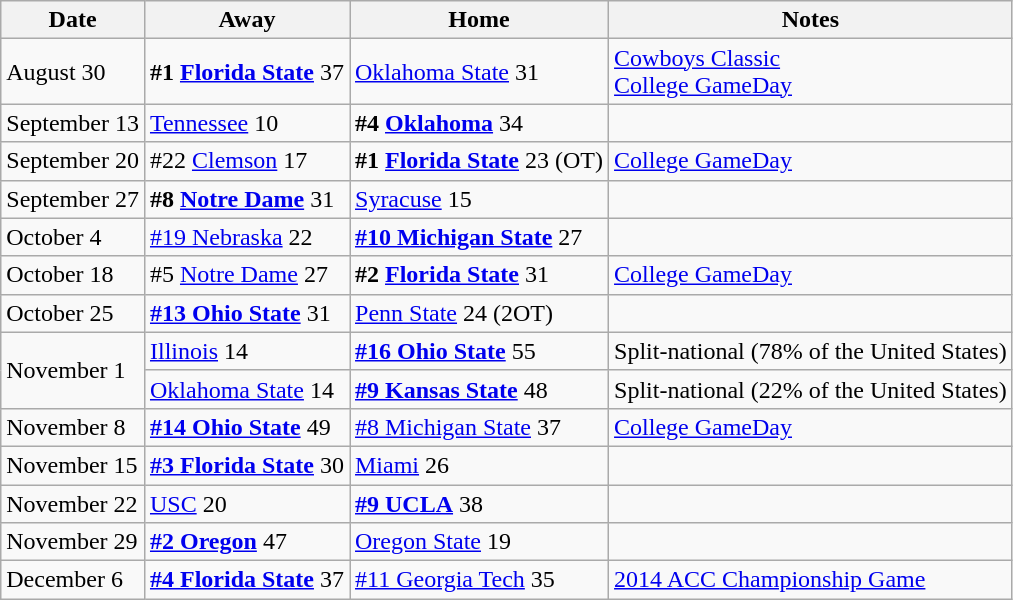<table class="wikitable sortable">
<tr>
<th>Date</th>
<th>Away</th>
<th>Home</th>
<th>Notes</th>
</tr>
<tr>
<td>August 30</td>
<td><strong>#1 <a href='#'>Florida State</a></strong> 37</td>
<td><a href='#'>Oklahoma State</a> 31</td>
<td><a href='#'>Cowboys Classic</a><br><a href='#'>College GameDay</a></td>
</tr>
<tr>
<td>September 13</td>
<td><a href='#'>Tennessee</a> 10</td>
<td><strong>#4 <a href='#'>Oklahoma</a></strong> 34</td>
<td></td>
</tr>
<tr>
<td>September 20</td>
<td>#22 <a href='#'>Clemson</a> 17</td>
<td><strong>#1 <a href='#'>Florida State</a></strong> 23 (OT)</td>
<td><a href='#'>College GameDay</a></td>
</tr>
<tr>
<td>September 27</td>
<td><strong>#8 <a href='#'>Notre Dame</a></strong> 31</td>
<td><a href='#'>Syracuse</a> 15</td>
<td></td>
</tr>
<tr>
<td>October 4</td>
<td><a href='#'>#19 Nebraska</a> 22</td>
<td><strong><a href='#'>#10 Michigan State</a></strong> 27</td>
<td></td>
</tr>
<tr>
<td>October 18</td>
<td>#5 <a href='#'>Notre Dame</a> 27</td>
<td><strong>#2 <a href='#'>Florida State</a></strong> 31</td>
<td><a href='#'>College GameDay</a></td>
</tr>
<tr>
<td>October 25</td>
<td><strong><a href='#'>#13 Ohio State</a></strong> 31</td>
<td><a href='#'>Penn State</a> 24 (2OT)</td>
<td></td>
</tr>
<tr>
<td rowspan="2">November 1</td>
<td><a href='#'>Illinois</a> 14</td>
<td><strong><a href='#'>#16 Ohio State</a></strong> 55</td>
<td>Split-national (78% of the United States)</td>
</tr>
<tr>
<td><a href='#'>Oklahoma State</a> 14</td>
<td><strong><a href='#'>#9 Kansas State</a></strong> 48</td>
<td>Split-national (22% of the United States)</td>
</tr>
<tr>
<td>November 8</td>
<td><strong><a href='#'>#14 Ohio State</a></strong> 49</td>
<td><a href='#'>#8 Michigan State</a> 37</td>
<td><a href='#'>College GameDay</a></td>
</tr>
<tr>
<td>November 15</td>
<td><strong><a href='#'>#3 Florida State</a></strong> 30</td>
<td><a href='#'>Miami</a> 26</td>
<td></td>
</tr>
<tr>
<td>November 22</td>
<td><a href='#'>USC</a> 20</td>
<td><strong><a href='#'>#9 UCLA</a></strong> 38</td>
<td></td>
</tr>
<tr>
<td>November 29</td>
<td><strong><a href='#'>#2 Oregon</a></strong> 47</td>
<td><a href='#'>Oregon State</a> 19</td>
<td></td>
</tr>
<tr>
<td>December 6</td>
<td><strong><a href='#'>#4 Florida State</a></strong> 37</td>
<td><a href='#'>#11 Georgia Tech</a> 35</td>
<td><a href='#'>2014 ACC Championship Game</a></td>
</tr>
</table>
